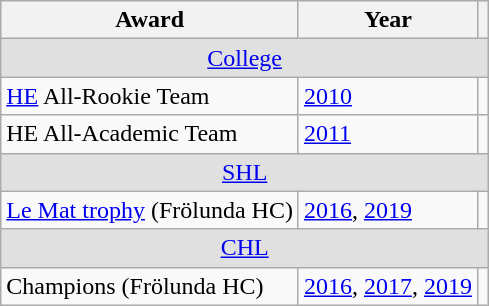<table class="wikitable">
<tr>
<th>Award</th>
<th>Year</th>
<th></th>
</tr>
<tr ALIGN="center" bgcolor="#e0e0e0">
<td colspan="3"><a href='#'>College</a></td>
</tr>
<tr>
<td><a href='#'>HE</a> All-Rookie Team</td>
<td><a href='#'>2010</a></td>
<td></td>
</tr>
<tr>
<td>HE All-Academic Team</td>
<td><a href='#'>2011</a></td>
<td></td>
</tr>
<tr ALIGN="center" bgcolor="#e0e0e0">
<td colspan="3"><a href='#'>SHL</a></td>
</tr>
<tr>
<td><a href='#'>Le Mat trophy</a> (Frölunda HC)</td>
<td><a href='#'>2016</a>, <a href='#'>2019</a></td>
<td></td>
</tr>
<tr ALIGN="center" bgcolor="#e0e0e0">
<td colspan="3"><a href='#'>CHL</a></td>
</tr>
<tr>
<td>Champions (Frölunda HC)</td>
<td><a href='#'>2016</a>, <a href='#'>2017</a>, <a href='#'>2019</a></td>
<td></td>
</tr>
</table>
